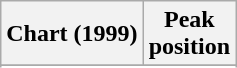<table class="wikitable sortable">
<tr>
<th>Chart (1999)</th>
<th>Peak<br>position</th>
</tr>
<tr>
</tr>
<tr>
</tr>
<tr>
</tr>
</table>
